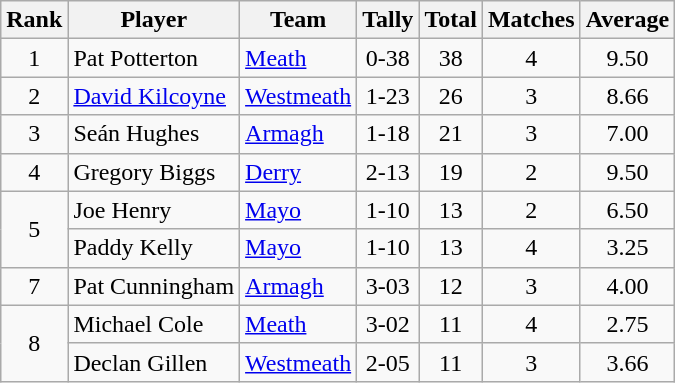<table class="wikitable">
<tr>
<th>Rank</th>
<th>Player</th>
<th>Team</th>
<th>Tally</th>
<th>Total</th>
<th>Matches</th>
<th>Average</th>
</tr>
<tr>
<td rowspan="1" style="text-align:center;">1</td>
<td>Pat Potterton</td>
<td><a href='#'>Meath</a></td>
<td align=center>0-38</td>
<td align=center>38</td>
<td align=center>4</td>
<td align=center>9.50</td>
</tr>
<tr>
<td rowspan="1" style="text-align:center;">2</td>
<td><a href='#'>David Kilcoyne</a></td>
<td><a href='#'>Westmeath</a></td>
<td align=center>1-23</td>
<td align=center>26</td>
<td align=center>3</td>
<td align=center>8.66</td>
</tr>
<tr>
<td rowspan="1" style="text-align:center;">3</td>
<td>Seán Hughes</td>
<td><a href='#'>Armagh</a></td>
<td align=center>1-18</td>
<td align=center>21</td>
<td align=center>3</td>
<td align=center>7.00</td>
</tr>
<tr>
<td rowspan="1" style="text-align:center;">4</td>
<td>Gregory Biggs</td>
<td><a href='#'>Derry</a></td>
<td align=center>2-13</td>
<td align=center>19</td>
<td align=center>2</td>
<td align=center>9.50</td>
</tr>
<tr>
<td rowspan="2" style="text-align:center;">5</td>
<td>Joe Henry</td>
<td><a href='#'>Mayo</a></td>
<td align=center>1-10</td>
<td align=center>13</td>
<td align=center>2</td>
<td align=center>6.50</td>
</tr>
<tr>
<td>Paddy Kelly</td>
<td><a href='#'>Mayo</a></td>
<td align=center>1-10</td>
<td align=center>13</td>
<td align=center>4</td>
<td align=center>3.25</td>
</tr>
<tr>
<td rowspan="1" style="text-align:center;">7</td>
<td>Pat Cunningham</td>
<td><a href='#'>Armagh</a></td>
<td align=center>3-03</td>
<td align=center>12</td>
<td align=center>3</td>
<td align=center>4.00</td>
</tr>
<tr>
<td rowspan="2" style="text-align:center;">8</td>
<td>Michael Cole</td>
<td><a href='#'>Meath</a></td>
<td align=center>3-02</td>
<td align=center>11</td>
<td align=center>4</td>
<td align=center>2.75</td>
</tr>
<tr>
<td>Declan Gillen</td>
<td><a href='#'>Westmeath</a></td>
<td align=center>2-05</td>
<td align=center>11</td>
<td align=center>3</td>
<td align=center>3.66</td>
</tr>
</table>
